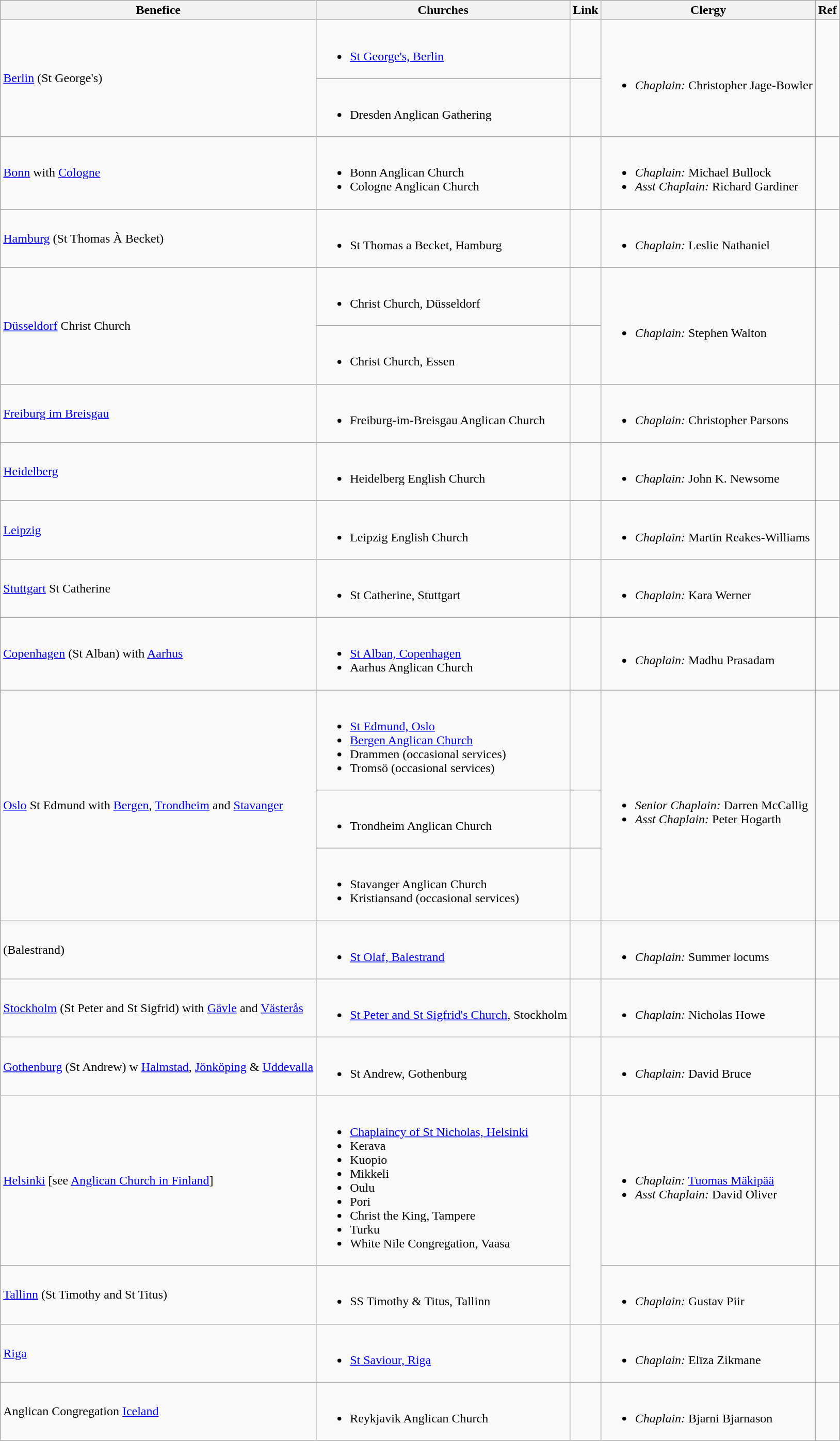<table class="wikitable">
<tr>
<th>Benefice</th>
<th>Churches</th>
<th>Link</th>
<th>Clergy</th>
<th>Ref</th>
</tr>
<tr>
<td rowspan="2"><a href='#'>Berlin</a> (St George's)</td>
<td><br><ul><li><a href='#'>St George's, Berlin</a></li></ul></td>
<td></td>
<td rowspan="2"><br><ul><li><em>Chaplain:</em> Christopher Jage-Bowler</li></ul></td>
<td rowspan="2"></td>
</tr>
<tr>
<td><br><ul><li>Dresden Anglican Gathering</li></ul></td>
<td></td>
</tr>
<tr>
<td><a href='#'>Bonn</a> with <a href='#'>Cologne</a></td>
<td><br><ul><li>Bonn Anglican Church</li><li>Cologne Anglican Church</li></ul></td>
<td></td>
<td><br><ul><li><em>Chaplain:</em> Michael Bullock</li><li><em>Asst Chaplain:</em> Richard Gardiner</li></ul></td>
<td></td>
</tr>
<tr>
<td><a href='#'>Hamburg</a> (St Thomas À Becket)</td>
<td><br><ul><li>St Thomas a Becket, Hamburg</li></ul></td>
<td></td>
<td><br><ul><li><em>Chaplain:</em> Leslie Nathaniel</li></ul></td>
<td></td>
</tr>
<tr>
<td rowspan="2"><a href='#'>Düsseldorf</a> Christ Church</td>
<td><br><ul><li>Christ Church, Düsseldorf</li></ul></td>
<td></td>
<td rowspan="2"><br><ul><li><em>Chaplain:</em> Stephen Walton</li></ul></td>
<td rowspan="2"></td>
</tr>
<tr>
<td><br><ul><li>Christ Church, Essen</li></ul></td>
<td></td>
</tr>
<tr>
<td><a href='#'>Freiburg im Breisgau</a></td>
<td><br><ul><li>Freiburg-im-Breisgau Anglican Church</li></ul></td>
<td></td>
<td><br><ul><li><em>Chaplain:</em> Christopher Parsons</li></ul></td>
<td></td>
</tr>
<tr>
<td><a href='#'>Heidelberg</a></td>
<td><br><ul><li>Heidelberg English Church</li></ul></td>
<td></td>
<td><br><ul><li><em>Chaplain:</em> John K. Newsome</li></ul></td>
<td></td>
</tr>
<tr>
<td><a href='#'>Leipzig</a></td>
<td><br><ul><li>Leipzig English Church</li></ul></td>
<td></td>
<td><br><ul><li><em>Chaplain:</em> Martin Reakes-Williams</li></ul></td>
<td></td>
</tr>
<tr>
<td><a href='#'>Stuttgart</a> St Catherine</td>
<td><br><ul><li>St Catherine, Stuttgart</li></ul></td>
<td></td>
<td><br><ul><li><em>Chaplain:</em> Kara Werner</li></ul></td>
<td></td>
</tr>
<tr>
<td><a href='#'>Copenhagen</a> (St Alban) with <a href='#'>Aarhus</a></td>
<td><br><ul><li><a href='#'>St Alban, Copenhagen</a></li><li>Aarhus Anglican Church</li></ul></td>
<td></td>
<td><br><ul><li><em>Chaplain:</em> Madhu Prasadam</li></ul></td>
<td></td>
</tr>
<tr>
<td rowspan="3"><a href='#'>Oslo</a> St Edmund with <a href='#'>Bergen</a>, <a href='#'>Trondheim</a> and <a href='#'>Stavanger</a></td>
<td><br><ul><li><a href='#'>St Edmund, Oslo</a></li><li><a href='#'>Bergen Anglican Church</a></li><li>Drammen (occasional services)</li><li>Tromsö (occasional services)</li></ul></td>
<td></td>
<td rowspan="3"><br><ul><li><em>Senior Chaplain:</em> Darren McCallig</li><li><em>Asst Chaplain:</em> Peter Hogarth</li></ul></td>
<td rowspan="3"></td>
</tr>
<tr>
<td><br><ul><li>Trondheim Anglican Church</li></ul></td>
<td></td>
</tr>
<tr>
<td><br><ul><li>Stavanger Anglican Church</li><li>Kristiansand (occasional services)</li></ul></td>
<td></td>
</tr>
<tr>
<td>(Balestrand)</td>
<td><br><ul><li><a href='#'>St Olaf, Balestrand</a></li></ul></td>
<td></td>
<td><br><ul><li><em>Chaplain:</em> Summer locums</li></ul></td>
<td></td>
</tr>
<tr>
<td><a href='#'>Stockholm</a> (St Peter and St Sigfrid) with <a href='#'>Gävle</a> and <a href='#'>Västerås</a></td>
<td><br><ul><li><a href='#'>St Peter and St Sigfrid's Church</a>, Stockholm</li></ul></td>
<td></td>
<td><br><ul><li><em>Chaplain:</em> Nicholas Howe</li></ul></td>
<td></td>
</tr>
<tr>
<td><a href='#'>Gothenburg</a> (St Andrew) w <a href='#'>Halmstad</a>, <a href='#'>Jönköping</a> & <a href='#'>Uddevalla</a></td>
<td><br><ul><li>St Andrew, Gothenburg</li></ul></td>
<td></td>
<td><br><ul><li><em>Chaplain:</em> David Bruce</li></ul></td>
<td></td>
</tr>
<tr>
<td><a href='#'>Helsinki</a> [see <a href='#'>Anglican Church in Finland</a>]</td>
<td><br><ul><li><a href='#'>Chaplaincy of St Nicholas, Helsinki</a></li><li>Kerava</li><li>Kuopio</li><li>Mikkeli</li><li>Oulu</li><li>Pori</li><li>Christ the King, Tampere</li><li>Turku</li><li>White Nile Congregation, Vaasa</li></ul></td>
<td rowspan="2"></td>
<td><br><ul><li><em>Chaplain:</em> <a href='#'>Tuomas Mäkipää</a></li><li><em>Asst Chaplain:</em> David Oliver</li></ul></td>
<td></td>
</tr>
<tr>
<td><a href='#'>Tallinn</a> (St Timothy and St Titus)</td>
<td><br><ul><li>SS Timothy & Titus, Tallinn</li></ul></td>
<td><br><ul><li><em>Chaplain:</em> Gustav Piir</li></ul></td>
<td></td>
</tr>
<tr>
<td><a href='#'>Riga</a></td>
<td><br><ul><li><a href='#'>St Saviour, Riga</a></li></ul></td>
<td></td>
<td><br><ul><li><em>Chaplain:</em> Elīza Zikmane</li></ul></td>
<td></td>
</tr>
<tr>
<td>Anglican Congregation <a href='#'>Iceland</a></td>
<td><br><ul><li>Reykjavik Anglican Church</li></ul></td>
<td></td>
<td><br><ul><li><em>Chaplain:</em> Bjarni Bjarnason</li></ul></td>
<td></td>
</tr>
</table>
